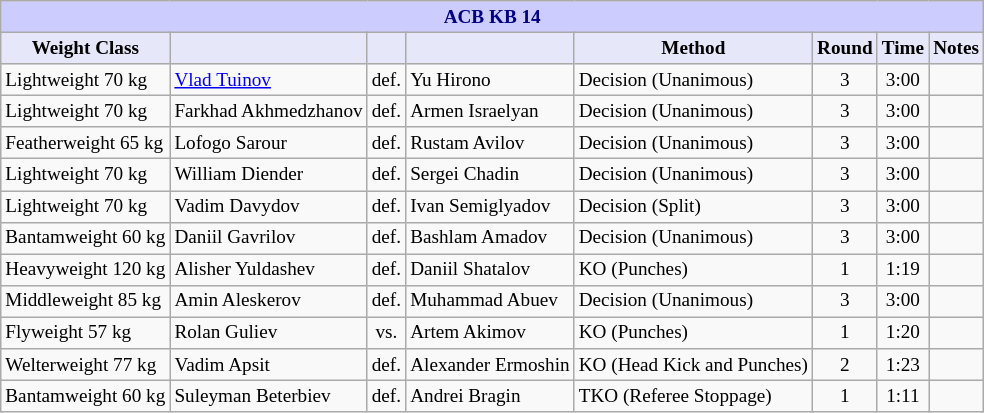<table class="wikitable" style="font-size: 80%;">
<tr>
<th colspan="8" style="background-color: #ccf; color: #000080; text-align: center;"><strong>ACB KB 14</strong></th>
</tr>
<tr>
<th colspan="1" style="background-color: #E6E8FA; color: #000000; text-align: center;">Weight Class</th>
<th colspan="1" style="background-color: #E6E8FA; color: #000000; text-align: center;"></th>
<th colspan="1" style="background-color: #E6E8FA; color: #000000; text-align: center;"></th>
<th colspan="1" style="background-color: #E6E8FA; color: #000000; text-align: center;"></th>
<th colspan="1" style="background-color: #E6E8FA; color: #000000; text-align: center;">Method</th>
<th colspan="1" style="background-color: #E6E8FA; color: #000000; text-align: center;">Round</th>
<th colspan="1" style="background-color: #E6E8FA; color: #000000; text-align: center;">Time</th>
<th colspan="1" style="background-color: #E6E8FA; color: #000000; text-align: center;">Notes</th>
</tr>
<tr>
<td>Lightweight 70 kg</td>
<td> <a href='#'>Vlad Tuinov</a></td>
<td align=center>def.</td>
<td> Yu Hirono</td>
<td>Decision (Unanimous)</td>
<td align=center>3</td>
<td align=center>3:00</td>
<td></td>
</tr>
<tr>
<td>Lightweight 70 kg</td>
<td> Farkhad Akhmedzhanov</td>
<td align=center>def.</td>
<td> Armen Israelyan</td>
<td>Decision (Unanimous)</td>
<td align=center>3</td>
<td align=center>3:00</td>
<td></td>
</tr>
<tr>
<td>Featherweight 65 kg</td>
<td> Lofogo Sarour</td>
<td align=center>def.</td>
<td> Rustam Avilov</td>
<td>Decision (Unanimous)</td>
<td align=center>3</td>
<td align=center>3:00</td>
<td></td>
</tr>
<tr>
<td>Lightweight 70 kg</td>
<td> William Diender</td>
<td align=center>def.</td>
<td> Sergei Chadin</td>
<td>Decision (Unanimous)</td>
<td align=center>3</td>
<td align=center>3:00</td>
<td></td>
</tr>
<tr>
<td>Lightweight 70 kg</td>
<td> Vadim Davydov</td>
<td align=center>def.</td>
<td> Ivan Semiglyadov</td>
<td>Decision (Split)</td>
<td align=center>3</td>
<td align=center>3:00</td>
<td></td>
</tr>
<tr>
<td>Bantamweight 60 kg</td>
<td> Daniil Gavrilov</td>
<td align=center>def.</td>
<td> Bashlam Amadov</td>
<td>Decision (Unanimous)</td>
<td align=center>3</td>
<td align=center>3:00</td>
<td></td>
</tr>
<tr>
<td>Heavyweight 120 kg</td>
<td> Alisher Yuldashev</td>
<td align=center>def.</td>
<td> Daniil Shatalov</td>
<td>KO (Punches)</td>
<td align=center>1</td>
<td align=center>1:19</td>
<td></td>
</tr>
<tr>
<td>Middleweight 85 kg</td>
<td> Amin Aleskerov</td>
<td align=center>def.</td>
<td> Muhammad Abuev</td>
<td>Decision (Unanimous)</td>
<td align=center>3</td>
<td align=center>3:00</td>
<td></td>
</tr>
<tr>
<td>Flyweight 57 kg</td>
<td> Rolan Guliev</td>
<td align=center>vs.</td>
<td> Artem Akimov</td>
<td>KO (Punches)</td>
<td align=center>1</td>
<td align=center>1:20</td>
<td></td>
</tr>
<tr>
<td>Welterweight 77 kg</td>
<td> Vadim Apsit</td>
<td align=center>def.</td>
<td> Alexander Ermoshin</td>
<td>KO (Head Kick and Punches)</td>
<td align=center>2</td>
<td align=center>1:23</td>
<td></td>
</tr>
<tr>
<td>Bantamweight 60 kg</td>
<td> Suleyman Beterbiev</td>
<td align=center>def.</td>
<td> Andrei Bragin</td>
<td>TKO (Referee Stoppage)</td>
<td align=center>1</td>
<td align=center>1:11</td>
<td></td>
</tr>
</table>
